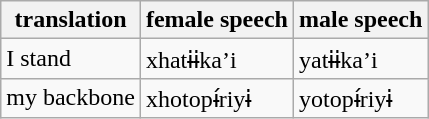<table class="wikitable">
<tr>
<th>translation</th>
<th>female speech</th>
<th>male speech</th>
</tr>
<tr>
<td>I stand</td>
<td>xhatɨɨka’i</td>
<td>yatɨɨka’i</td>
</tr>
<tr>
<td>my backbone</td>
<td>xhotopɨ́riyɨ</td>
<td>yotopɨ́riyɨ</td>
</tr>
</table>
